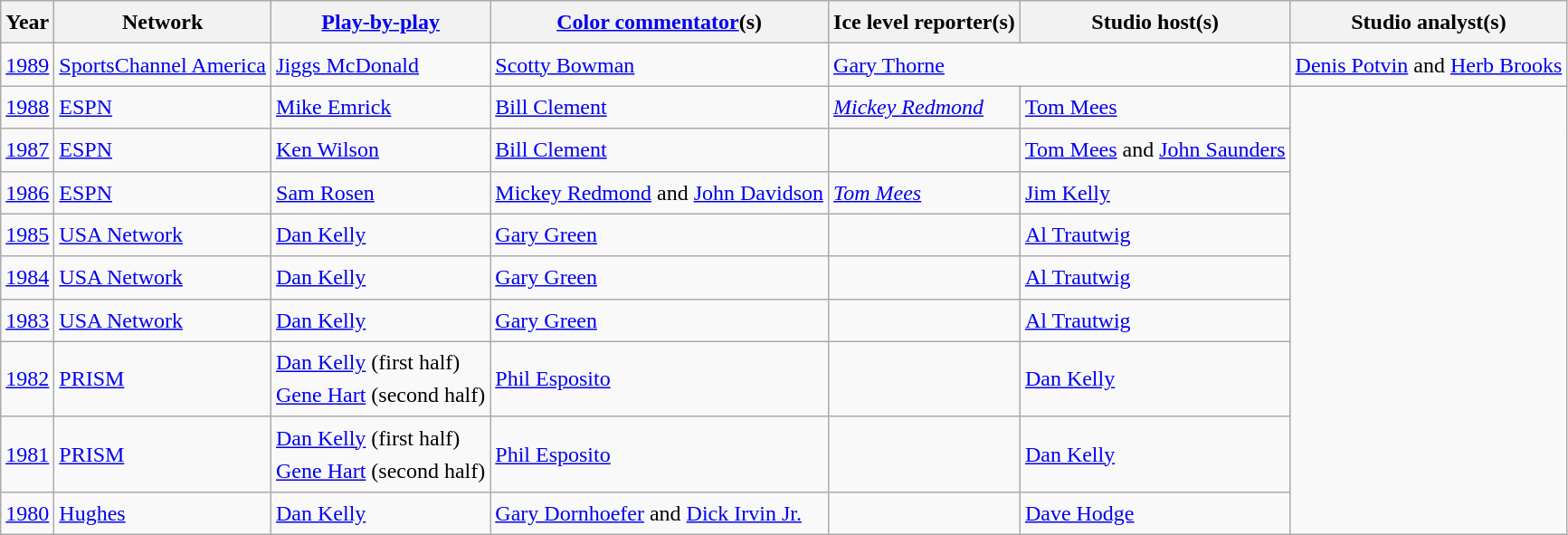<table class="wikitable sortable" style="font-size:1.00em; line-height:1.5em;">
<tr>
<th>Year</th>
<th>Network</th>
<th><a href='#'>Play-by-play</a></th>
<th><a href='#'>Color commentator</a>(s)</th>
<th>Ice level reporter(s)</th>
<th>Studio host(s)</th>
<th>Studio analyst(s)</th>
</tr>
<tr>
<td><a href='#'>1989</a></td>
<td><a href='#'>SportsChannel America</a></td>
<td><a href='#'>Jiggs McDonald</a></td>
<td><a href='#'>Scotty Bowman</a></td>
<td colspan="2"><a href='#'>Gary Thorne</a></td>
<td><a href='#'>Denis Potvin</a> and <a href='#'>Herb Brooks</a></td>
</tr>
<tr>
<td><a href='#'>1988</a></td>
<td><a href='#'>ESPN</a></td>
<td><a href='#'>Mike Emrick</a></td>
<td><a href='#'>Bill Clement</a></td>
<td><em><a href='#'>Mickey Redmond</a></em></td>
<td><a href='#'>Tom Mees</a></td>
</tr>
<tr>
<td><a href='#'>1987</a></td>
<td><a href='#'>ESPN</a></td>
<td><a href='#'>Ken Wilson</a></td>
<td><a href='#'>Bill Clement</a></td>
<td></td>
<td><a href='#'>Tom Mees</a> and <a href='#'>John Saunders</a></td>
</tr>
<tr>
<td><a href='#'>1986</a></td>
<td><a href='#'>ESPN</a></td>
<td><a href='#'>Sam Rosen</a></td>
<td><a href='#'>Mickey Redmond</a> and <a href='#'>John Davidson</a></td>
<td><em><a href='#'>Tom Mees</a></em></td>
<td><a href='#'>Jim Kelly</a></td>
</tr>
<tr>
<td><a href='#'>1985</a></td>
<td><a href='#'>USA Network</a></td>
<td><a href='#'>Dan Kelly</a></td>
<td><a href='#'>Gary Green</a></td>
<td></td>
<td><a href='#'>Al Trautwig</a></td>
</tr>
<tr>
<td><a href='#'>1984</a></td>
<td><a href='#'>USA Network</a></td>
<td><a href='#'>Dan Kelly</a></td>
<td><a href='#'>Gary Green</a></td>
<td></td>
<td><a href='#'>Al Trautwig</a></td>
</tr>
<tr>
<td><a href='#'>1983</a></td>
<td><a href='#'>USA Network</a></td>
<td><a href='#'>Dan Kelly</a></td>
<td><a href='#'>Gary Green</a></td>
<td></td>
<td><a href='#'>Al Trautwig</a></td>
</tr>
<tr>
<td><a href='#'>1982</a></td>
<td><a href='#'>PRISM</a></td>
<td><a href='#'>Dan Kelly</a> (first half)<br><a href='#'>Gene Hart</a> (second half)</td>
<td><a href='#'>Phil Esposito</a></td>
<td></td>
<td><a href='#'>Dan Kelly</a></td>
</tr>
<tr>
<td><a href='#'>1981</a></td>
<td><a href='#'>PRISM</a></td>
<td><a href='#'>Dan Kelly</a> (first half)<br><a href='#'>Gene Hart</a> (second half)</td>
<td><a href='#'>Phil Esposito</a></td>
<td></td>
<td><a href='#'>Dan Kelly</a></td>
</tr>
<tr>
<td><a href='#'>1980</a></td>
<td><a href='#'>Hughes</a></td>
<td><a href='#'>Dan Kelly</a></td>
<td><a href='#'>Gary Dornhoefer</a> and <a href='#'>Dick Irvin Jr.</a></td>
<td></td>
<td><a href='#'>Dave Hodge</a></td>
</tr>
</table>
